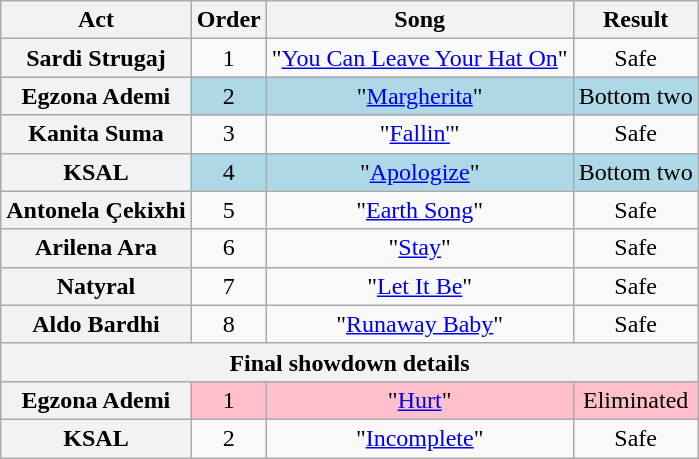<table class="wikitable plainrowheaders" style="text-align:center;">
<tr>
<th scope="col">Act</th>
<th scope="col">Order</th>
<th scope="col">Song</th>
<th scope="col">Result</th>
</tr>
<tr>
<th scope="row">Sardi Strugaj</th>
<td>1</td>
<td>"<a href='#'>You Can Leave Your Hat On</a>"</td>
<td>Safe</td>
</tr>
<tr bgcolor="lightblue">
<th scope="row">Egzona Ademi</th>
<td>2</td>
<td>"<a href='#'>Margherita</a>"</td>
<td>Bottom two</td>
</tr>
<tr>
<th scope="row">Kanita Suma</th>
<td>3</td>
<td>"<a href='#'>Fallin'</a>"</td>
<td>Safe</td>
</tr>
<tr bgcolor="lightblue">
<th scope="row">KSAL</th>
<td>4</td>
<td>"<a href='#'>Apologize</a>"</td>
<td>Bottom two</td>
</tr>
<tr>
<th scope="row">Antonela Çekixhi</th>
<td>5</td>
<td>"<a href='#'>Earth Song</a>"</td>
<td>Safe</td>
</tr>
<tr>
<th scope="row">Arilena Ara</th>
<td>6</td>
<td>"<a href='#'>Stay</a>"</td>
<td>Safe</td>
</tr>
<tr>
<th scope="row">Natyral</th>
<td>7</td>
<td>"<a href='#'>Let It Be</a>"</td>
<td>Safe</td>
</tr>
<tr>
<th scope="row">Aldo Bardhi</th>
<td>8</td>
<td>"<a href='#'>Runaway Baby</a>"</td>
<td>Safe</td>
</tr>
<tr>
<th colspan="5">Final showdown details</th>
</tr>
<tr bgcolor="pink">
<th scope="row">Egzona Ademi</th>
<td>1</td>
<td>"<a href='#'>Hurt</a>"</td>
<td>Eliminated</td>
</tr>
<tr>
<th scope="row">KSAL</th>
<td>2</td>
<td>"<a href='#'>Incomplete</a>"</td>
<td>Safe</td>
</tr>
</table>
